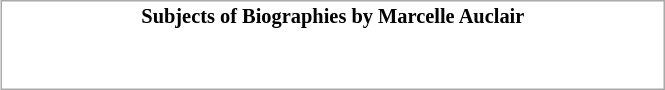<table style="float: right; width: 35%; border: 1px solid darkgray; margin: .46em; font-size: 85%;" border="0" cellpadding="1" cellspacing="1">
<tr>
<td colspan="3" align="center"><strong>Subjects of Biographies by Marcelle Auclair</strong></td>
</tr>
<tr valign="top">
<td> </td>
<td align="center"></td>
<td align="center"></td>
</tr>
<tr valign="top">
<td> </td>
<td align="center"></td>
<td align="center"></td>
</tr>
</table>
